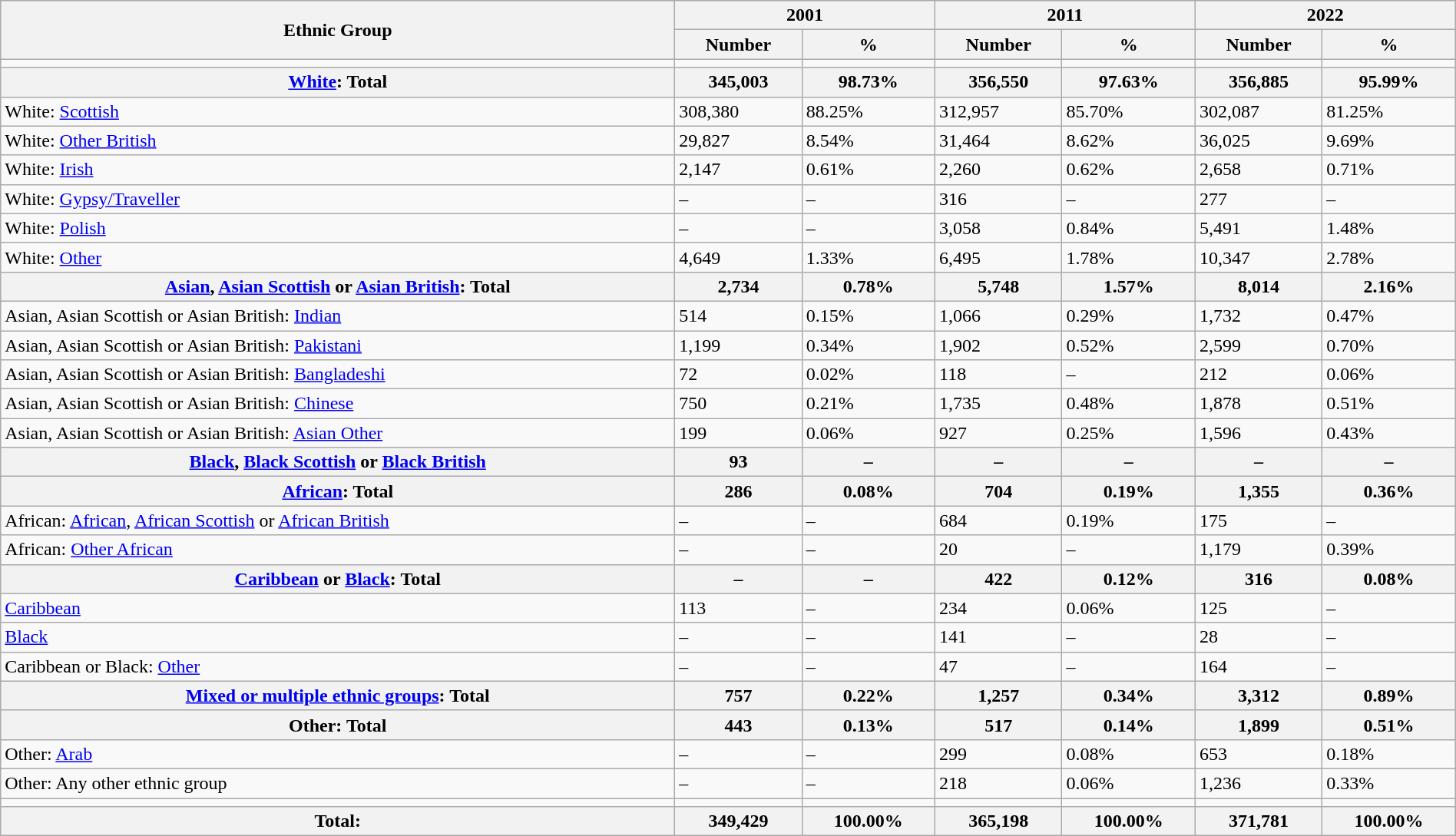<table class="wikitable sortable" width="100%">
<tr>
<th rowspan="2">Ethnic Group</th>
<th colspan="2">2001</th>
<th colspan="2">2011</th>
<th colspan="2">2022</th>
</tr>
<tr>
<th>Number</th>
<th>%</th>
<th>Number</th>
<th>%</th>
<th>Number</th>
<th>%</th>
</tr>
<tr>
<td></td>
<td></td>
<td></td>
<td></td>
<td></td>
<td></td>
<td></td>
</tr>
<tr>
<th><a href='#'>White</a>: Total</th>
<th>345,003</th>
<th>98.73%</th>
<th>356,550</th>
<th>97.63%</th>
<th>356,885</th>
<th>95.99%</th>
</tr>
<tr>
<td>White: <a href='#'>Scottish</a></td>
<td>308,380</td>
<td>88.25%</td>
<td>312,957</td>
<td>85.70%</td>
<td>302,087</td>
<td>81.25%</td>
</tr>
<tr>
<td>White: <a href='#'>Other British</a></td>
<td>29,827</td>
<td>8.54%</td>
<td>31,464</td>
<td>8.62%</td>
<td>36,025</td>
<td>9.69%</td>
</tr>
<tr>
<td>White: <a href='#'>Irish</a></td>
<td>2,147</td>
<td>0.61%</td>
<td>2,260</td>
<td>0.62%</td>
<td>2,658</td>
<td>0.71%</td>
</tr>
<tr>
<td>White: <a href='#'>Gypsy/Traveller</a></td>
<td>–</td>
<td>–</td>
<td>316</td>
<td>–</td>
<td>277</td>
<td>–</td>
</tr>
<tr>
<td>White: <a href='#'>Polish</a></td>
<td>–</td>
<td>–</td>
<td>3,058</td>
<td>0.84%</td>
<td>5,491</td>
<td>1.48%</td>
</tr>
<tr>
<td>White: <a href='#'>Other</a></td>
<td>4,649</td>
<td>1.33%</td>
<td>6,495</td>
<td>1.78%</td>
<td>10,347</td>
<td>2.78%</td>
</tr>
<tr>
<th><a href='#'>Asian</a>, <a href='#'>Asian Scottish</a> or <a href='#'>Asian British</a>: Total</th>
<th>2,734</th>
<th>0.78%</th>
<th>5,748</th>
<th>1.57%</th>
<th>8,014</th>
<th>2.16%</th>
</tr>
<tr>
<td>Asian, Asian Scottish or Asian British: <a href='#'>Indian</a></td>
<td>514</td>
<td>0.15%</td>
<td>1,066</td>
<td>0.29%</td>
<td>1,732</td>
<td>0.47%</td>
</tr>
<tr>
<td>Asian, Asian Scottish or Asian British: <a href='#'>Pakistani</a></td>
<td>1,199</td>
<td>0.34%</td>
<td>1,902</td>
<td>0.52%</td>
<td>2,599</td>
<td>0.70%</td>
</tr>
<tr>
<td>Asian, Asian Scottish or Asian British: <a href='#'>Bangladeshi</a></td>
<td>72</td>
<td>0.02%</td>
<td>118</td>
<td>–</td>
<td>212</td>
<td>0.06%</td>
</tr>
<tr>
<td>Asian, Asian Scottish or Asian British: <a href='#'>Chinese</a></td>
<td>750</td>
<td>0.21%</td>
<td>1,735</td>
<td>0.48%</td>
<td>1,878</td>
<td>0.51%</td>
</tr>
<tr>
<td>Asian, Asian Scottish or Asian British: <a href='#'>Asian Other</a></td>
<td>199</td>
<td>0.06%</td>
<td>927</td>
<td>0.25%</td>
<td>1,596</td>
<td>0.43%</td>
</tr>
<tr>
<th><a href='#'>Black</a>, <a href='#'>Black Scottish</a> or <a href='#'>Black British</a></th>
<th>93</th>
<th>–</th>
<th>–</th>
<th>–</th>
<th>–</th>
<th>–</th>
</tr>
<tr>
<th><a href='#'>African</a>: Total</th>
<th>286</th>
<th>0.08%</th>
<th>704</th>
<th>0.19%</th>
<th>1,355</th>
<th>0.36%</th>
</tr>
<tr>
<td>African: <a href='#'>African</a>, <a href='#'>African Scottish</a> or <a href='#'>African British</a></td>
<td>–</td>
<td>–</td>
<td>684</td>
<td>0.19%</td>
<td>175</td>
<td>–</td>
</tr>
<tr>
<td>African: <a href='#'>Other African</a></td>
<td>–</td>
<td>–</td>
<td>20</td>
<td>–</td>
<td>1,179</td>
<td>0.39%</td>
</tr>
<tr>
<th><a href='#'>Caribbean</a> or <a href='#'>Black</a>: Total</th>
<th>–</th>
<th>–</th>
<th>422</th>
<th>0.12%</th>
<th>316</th>
<th>0.08%</th>
</tr>
<tr>
<td><a href='#'>Caribbean</a></td>
<td>113</td>
<td>–</td>
<td>234</td>
<td>0.06%</td>
<td>125</td>
<td>–</td>
</tr>
<tr>
<td><a href='#'>Black</a></td>
<td>–</td>
<td>–</td>
<td>141</td>
<td>–</td>
<td>28</td>
<td>–</td>
</tr>
<tr>
<td>Caribbean or Black: <a href='#'>Other</a></td>
<td>–</td>
<td>–</td>
<td>47</td>
<td>–</td>
<td>164</td>
<td>–</td>
</tr>
<tr>
<th><a href='#'>Mixed or multiple ethnic groups</a>: Total</th>
<th>757</th>
<th>0.22%</th>
<th>1,257</th>
<th>0.34%</th>
<th>3,312</th>
<th>0.89%</th>
</tr>
<tr>
<th>Other: Total</th>
<th>443</th>
<th>0.13%</th>
<th>517</th>
<th>0.14%</th>
<th>1,899</th>
<th>0.51%</th>
</tr>
<tr>
<td>Other: <a href='#'>Arab</a></td>
<td>–</td>
<td>–</td>
<td>299</td>
<td>0.08%</td>
<td>653</td>
<td>0.18%</td>
</tr>
<tr>
<td>Other: Any other ethnic group</td>
<td>–</td>
<td>–</td>
<td>218</td>
<td>0.06%</td>
<td>1,236</td>
<td>0.33%</td>
</tr>
<tr>
<td></td>
<td></td>
<td></td>
<td></td>
<td></td>
<td></td>
<td></td>
</tr>
<tr>
<th>Total:</th>
<th>349,429</th>
<th>100.00%</th>
<th>365,198</th>
<th>100.00%</th>
<th>371,781</th>
<th>100.00%</th>
</tr>
</table>
